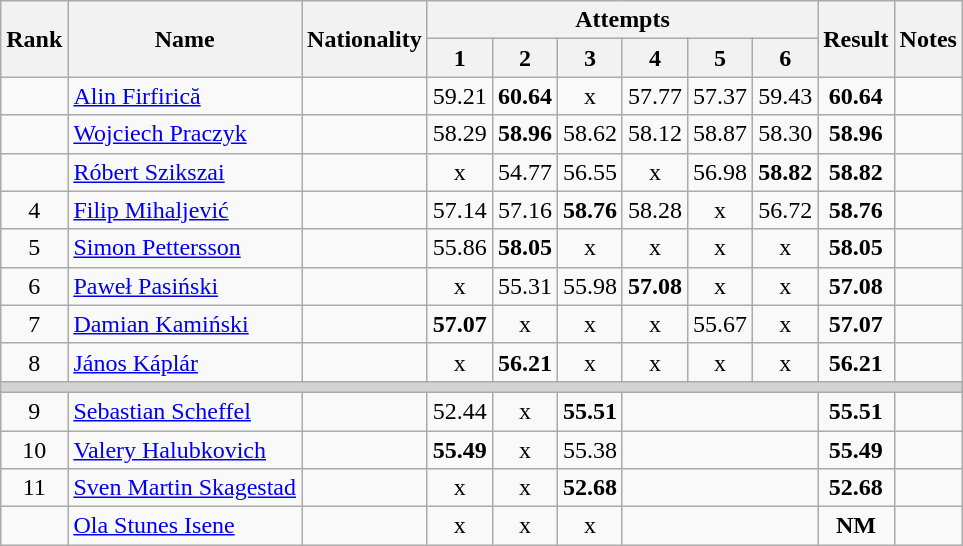<table class="wikitable sortable" style="text-align:center">
<tr>
<th rowspan=2>Rank</th>
<th rowspan=2>Name</th>
<th rowspan=2>Nationality</th>
<th colspan=6>Attempts</th>
<th rowspan=2>Result</th>
<th rowspan=2>Notes</th>
</tr>
<tr>
<th>1</th>
<th>2</th>
<th>3</th>
<th>4</th>
<th>5</th>
<th>6</th>
</tr>
<tr>
<td></td>
<td align=left><a href='#'>Alin Firfirică</a></td>
<td align=left></td>
<td>59.21</td>
<td><strong>60.64</strong></td>
<td>x</td>
<td>57.77</td>
<td>57.37</td>
<td>59.43</td>
<td><strong>60.64</strong></td>
<td></td>
</tr>
<tr>
<td></td>
<td align=left><a href='#'>Wojciech Praczyk</a></td>
<td align=left></td>
<td>58.29</td>
<td><strong>58.96</strong></td>
<td>58.62</td>
<td>58.12</td>
<td>58.87</td>
<td>58.30</td>
<td><strong>58.96</strong></td>
<td></td>
</tr>
<tr>
<td></td>
<td align=left><a href='#'>Róbert Szikszai</a></td>
<td align=left></td>
<td>x</td>
<td>54.77</td>
<td>56.55</td>
<td>x</td>
<td>56.98</td>
<td><strong>58.82</strong></td>
<td><strong>58.82</strong></td>
<td></td>
</tr>
<tr>
<td>4</td>
<td align=left><a href='#'>Filip Mihaljević</a></td>
<td align=left></td>
<td>57.14</td>
<td>57.16</td>
<td><strong>58.76</strong></td>
<td>58.28</td>
<td>x</td>
<td>56.72</td>
<td><strong>58.76</strong></td>
<td></td>
</tr>
<tr>
<td>5</td>
<td align=left><a href='#'>Simon Pettersson</a></td>
<td align=left></td>
<td>55.86</td>
<td><strong>58.05</strong></td>
<td>x</td>
<td>x</td>
<td>x</td>
<td>x</td>
<td><strong>58.05</strong></td>
<td></td>
</tr>
<tr>
<td>6</td>
<td align=left><a href='#'>Paweł Pasiński</a></td>
<td align=left></td>
<td>x</td>
<td>55.31</td>
<td>55.98</td>
<td><strong>57.08</strong></td>
<td>x</td>
<td>x</td>
<td><strong>57.08</strong></td>
<td></td>
</tr>
<tr>
<td>7</td>
<td align=left><a href='#'>Damian Kamiński</a></td>
<td align=left></td>
<td><strong>57.07</strong></td>
<td>x</td>
<td>x</td>
<td>x</td>
<td>55.67</td>
<td>x</td>
<td><strong>57.07</strong></td>
<td></td>
</tr>
<tr>
<td>8</td>
<td align=left><a href='#'>János Káplár</a></td>
<td align=left></td>
<td>x</td>
<td><strong>56.21</strong></td>
<td>x</td>
<td>x</td>
<td>x</td>
<td>x</td>
<td><strong>56.21</strong></td>
<td></td>
</tr>
<tr>
<td colspan=11 bgcolor=lightgray></td>
</tr>
<tr>
<td>9</td>
<td align=left><a href='#'>Sebastian Scheffel</a></td>
<td align=left></td>
<td>52.44</td>
<td>x</td>
<td><strong>55.51</strong></td>
<td colspan=3></td>
<td><strong>55.51</strong></td>
<td></td>
</tr>
<tr>
<td>10</td>
<td align=left><a href='#'>Valery Halubkovich</a></td>
<td align=left></td>
<td><strong>55.49</strong></td>
<td>x</td>
<td>55.38</td>
<td colspan=3></td>
<td><strong>55.49</strong></td>
<td></td>
</tr>
<tr>
<td>11</td>
<td align=left><a href='#'>Sven Martin Skagestad</a></td>
<td align=left></td>
<td>x</td>
<td>x</td>
<td><strong>52.68</strong></td>
<td colspan=3></td>
<td><strong>52.68</strong></td>
<td></td>
</tr>
<tr>
<td></td>
<td align=left><a href='#'>Ola Stunes Isene</a></td>
<td align=left></td>
<td>x</td>
<td>x</td>
<td>x</td>
<td colspan=3></td>
<td><strong>NM</strong></td>
<td></td>
</tr>
</table>
